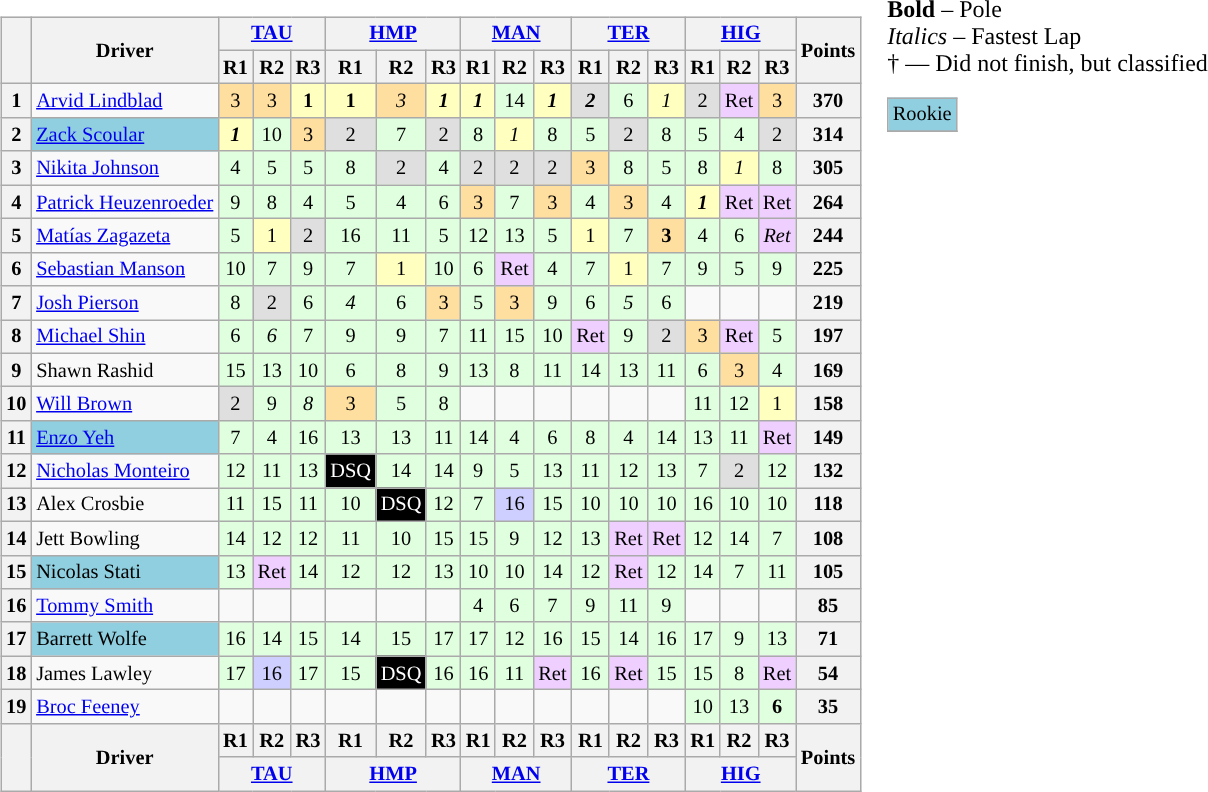<table>
<tr>
<td valign="top"><br><table class="wikitable" style="font-size:85%; text-align: center">
<tr>
<th rowspan="2"></th>
<th rowspan="2">Driver</th>
<th colspan="3"><a href='#'>TAU</a></th>
<th colspan="3"><a href='#'>HMP</a></th>
<th colspan="3"><a href='#'>MAN</a></th>
<th colspan="3"><a href='#'>TER</a></th>
<th colspan="3"><a href='#'>HIG</a></th>
<th rowspan="2">Points</th>
</tr>
<tr>
<th>R1</th>
<th>R2</th>
<th>R3</th>
<th>R1</th>
<th>R2</th>
<th>R3</th>
<th>R1</th>
<th>R2</th>
<th>R3</th>
<th>R1</th>
<th>R2</th>
<th>R3</th>
<th>R1</th>
<th>R2</th>
<th>R3</th>
</tr>
<tr>
<th>1</th>
<td align="left"> <a href='#'>Arvid Lindblad</a></td>
<td style="background:#FFDF9F;">3</td>
<td style="background:#FFDF9F;">3</td>
<td style="background:#FFFFBF;"><strong>1</strong></td>
<td style="background:#FFFFBF;"><strong>1</strong></td>
<td style="background:#FFDF9F;"><em>3</em></td>
<td style="background:#FFFFBF;"><strong><em>1</em></strong></td>
<td style="background:#FFFFBF;"><strong><em>1</em></strong></td>
<td style="background:#DFFFDF;">14</td>
<td style="background:#FFFFBF;"><strong><em>1</em></strong></td>
<td style="background:#DFDFDF;"><strong><em>2</em></strong></td>
<td style="background:#DFFFDF;">6</td>
<td style="background:#FFFFBF;"><em>1</em></td>
<td style="background:#DFDFDF;">2</td>
<td style="background:#efcfff;">Ret</td>
<td style="background:#FFDF9F;">3</td>
<th>370</th>
</tr>
<tr>
<th>2</th>
<td align="left" style="background:#8FCFDF;"> <a href='#'>Zack Scoular</a></td>
<td style="background:#FFFFBF;"><strong><em>1</em></strong></td>
<td style="background:#DFFFDF;">10</td>
<td style="background:#FFDF9F;">3</td>
<td style="background:#DFDFDF;">2</td>
<td style="background:#DFFFDF;">7</td>
<td style="background:#DFDFDF;">2</td>
<td style="background:#DFFFDF;">8</td>
<td style="background:#FFFFBF;"><em>1</em></td>
<td style="background:#DFFFDF;">8</td>
<td style="background:#DFFFDF;">5</td>
<td style="background:#DFDFDF;">2</td>
<td style="background:#DFFFDF;">8</td>
<td style="background:#DFFFDF;">5</td>
<td style="background:#DFFFDF;">4</td>
<td style="background:#DFDFDF;">2</td>
<th>314</th>
</tr>
<tr>
<th>3</th>
<td align="left"> <a href='#'>Nikita Johnson</a></td>
<td style="background:#DFFFDF;">4</td>
<td style="background:#DFFFDF;">5</td>
<td style="background:#DFFFDF;">5</td>
<td style="background:#DFFFDF;">8</td>
<td style="background:#DFDFDF;">2</td>
<td style="background:#DFFFDF;">4</td>
<td style="background:#DFDFDF;">2</td>
<td style="background:#DFDFDF;">2</td>
<td style="background:#DFDFDF;">2</td>
<td style="background:#FFDF9F;">3</td>
<td style="background:#DFFFDF;">8</td>
<td style="background:#DFFFDF;">5</td>
<td style="background:#DFFFDF;">8</td>
<td style="background:#FFFFBF;"><em>1</em></td>
<td style="background:#DFFFDF;">8</td>
<th>305</th>
</tr>
<tr>
<th>4</th>
<td align="left" nowrap=""> <a href='#'>Patrick Heuzenroeder</a></td>
<td style="background:#DFFFDF;">9</td>
<td style="background:#DFFFDF;">8</td>
<td style="background:#DFFFDF;">4</td>
<td style="background:#DFFFDF;">5</td>
<td style="background:#DFFFDF;">4</td>
<td style="background:#DFFFDF;">6</td>
<td style="background:#FFDF9F;">3</td>
<td style="background:#DFFFDF;">7</td>
<td style="background:#FFDF9F;">3</td>
<td style="background:#DFFFDF;">4</td>
<td style="background:#FFDF9F;">3</td>
<td style="background:#DFFFDF;">4</td>
<td style="background:#FFFFBF;"><strong><em>1</em></strong></td>
<td style="background:#efcfff;">Ret</td>
<td style="background:#EFCFFF;">Ret</td>
<th>264</th>
</tr>
<tr>
<th>5</th>
<td align="left"> <a href='#'>Matías Zagazeta</a></td>
<td style="background:#DFFFDF;">5</td>
<td style="background:#FFFFBF;">1</td>
<td style="background:#DFDFDF;">2</td>
<td style="background:#DFFFDF;">16</td>
<td style="background:#DFFFDF;">11</td>
<td style="background:#DFFFDF;">5</td>
<td style="background:#DFFFDF;">12</td>
<td style="background:#DFFFDF;">13</td>
<td style="background:#DFFFDF;">5</td>
<td style="background:#FFFFBF;">1</td>
<td style="background:#DFFFDF;">7</td>
<td style="background:#FFDF9F;"><strong>3</strong></td>
<td style="background:#DFFFDF;">4</td>
<td style="background:#DFFFDF;">6</td>
<td style="background:#EFCFFF;"><em>Ret</em></td>
<th>244</th>
</tr>
<tr>
<th>6</th>
<td align="left"> <a href='#'>Sebastian Manson</a></td>
<td style="background:#DFFFDF;">10</td>
<td style="background:#DFFFDF;">7</td>
<td style="background:#DFFFDF;">9</td>
<td style="background:#DFFFDF;">7</td>
<td style="background:#FFFFBF;">1</td>
<td style="background:#DFFFDF;">10</td>
<td style="background:#DFFFDF;">6</td>
<td style="background:#efcfff;">Ret</td>
<td style="background:#DFFFDF;">4</td>
<td style="background:#DFFFDF;">7</td>
<td style="background:#FFFFBF;">1</td>
<td style="background:#DFFFDF;">7</td>
<td style="background:#DFFFDF;">9</td>
<td style="background:#DFFFDF;">5</td>
<td style="background:#DFFFDF;">9</td>
<th>225</th>
</tr>
<tr>
<th>7</th>
<td align="left"> <a href='#'>Josh Pierson</a></td>
<td style="background:#DFFFDF;">8</td>
<td style="background:#DFDFDF;">2</td>
<td style="background:#DFFFDF;">6</td>
<td style="background:#DFFFDF;"><em>4</em></td>
<td style="background:#DFFFDF;">6</td>
<td style="background:#FFDF9F;">3</td>
<td style="background:#DFFFDF;">5</td>
<td style="background:#FFDF9F;">3</td>
<td style="background:#DFFFDF;">9</td>
<td style="background:#DFFFDF;">6</td>
<td style="background:#DFFFDF;"><em>5</em></td>
<td style="background:#DFFFDF;">6</td>
<td></td>
<td></td>
<td></td>
<th>219</th>
</tr>
<tr>
<th>8</th>
<td align="left"> <a href='#'>Michael Shin</a></td>
<td style="background:#DFFFDF;">6</td>
<td style="background:#DFFFDF;"><em>6</em></td>
<td style="background:#DFFFDF;">7</td>
<td style="background:#DFFFDF;">9</td>
<td style="background:#DFFFDF;">9</td>
<td style="background:#DFFFDF;">7</td>
<td style="background:#DFFFDF;">11</td>
<td style="background:#DFFFDF;">15</td>
<td style="background:#DFFFDF;">10</td>
<td style="background:#efcfff;">Ret</td>
<td style="background:#DFFFDF;">9</td>
<td style="background:#DFDFDF;">2</td>
<td style="background:#FFDF9F;">3</td>
<td style="background:#efcfff;">Ret</td>
<td style="background:#DFFFDF;">5</td>
<th>197</th>
</tr>
<tr>
<th>9</th>
<td align="left"> Shawn Rashid</td>
<td style="background:#DFFFDF;">15</td>
<td style="background:#DFFFDF;">13</td>
<td style="background:#DFFFDF;">10</td>
<td style="background:#DFFFDF;">6</td>
<td style="background:#DFFFDF;">8</td>
<td style="background:#DFFFDF;">9</td>
<td style="background:#DFFFDF;">13</td>
<td style="background:#DFFFDF;">8</td>
<td style="background:#DFFFDF;">11</td>
<td style="background:#DFFFDF;">14</td>
<td style="background:#DFFFDF;">13</td>
<td style="background:#DFFFDF;">11</td>
<td style="background:#DFFFDF;">6</td>
<td style="background:#FFDF9F;">3</td>
<td style="background:#DFFFDF;">4</td>
<th>169</th>
</tr>
<tr>
<th>10</th>
<td align="left"> <a href='#'>Will Brown</a></td>
<td style="background:#DFDFDF;">2</td>
<td style="background:#DFFFDF;">9</td>
<td style="background:#DFFFDF;"><em>8</em></td>
<td style="background:#FFDF9F;">3</td>
<td style="background:#DFFFDF;">5</td>
<td style="background:#DFFFDF;">8</td>
<td></td>
<td></td>
<td></td>
<td></td>
<td></td>
<td></td>
<td style="background:#DFFFDF;">11</td>
<td style="background:#DFFFDF;">12</td>
<td style="background:#FFFFBF;">1</td>
<th>158</th>
</tr>
<tr>
<th>11</th>
<td align="left" style="background:#8FCFDF;"> <a href='#'>Enzo Yeh</a></td>
<td style="background:#DFFFDF;">7</td>
<td style="background:#DFFFDF;">4</td>
<td style="background:#DFFFDF;">16</td>
<td style="background:#DFFFDF;">13</td>
<td style="background:#DFFFDF;">13</td>
<td style="background:#DFFFDF;">11</td>
<td style="background:#DFFFDF;">14</td>
<td style="background:#DFFFDF;">4</td>
<td style="background:#DFFFDF;">6</td>
<td style="background:#DFFFDF;">8</td>
<td style="background:#DFFFDF;">4</td>
<td style="background:#DFFFDF;">14</td>
<td style="background:#DFFFDF;">13</td>
<td style="background:#DFFFDF;">11</td>
<td style="background:#EFCFFF;">Ret</td>
<th>149</th>
</tr>
<tr>
<th>12</th>
<td align="left"> <a href='#'>Nicholas Monteiro</a></td>
<td style="background:#DFFFDF;">12</td>
<td style="background:#DFFFDF;">11</td>
<td style="background:#DFFFDF;">13</td>
<td style="background-color:#000000;color:white">DSQ</td>
<td style="background:#DFFFDF;">14</td>
<td style="background:#DFFFDF;">14</td>
<td style="background:#DFFFDF;">9</td>
<td style="background:#DFFFDF;">5</td>
<td style="background:#DFFFDF;">13</td>
<td style="background:#DFFFDF;">11</td>
<td style="background:#DFFFDF;">12</td>
<td style="background:#DFFFDF;">13</td>
<td style="background:#DFFFDF;">7</td>
<td style="background:#DFDFDF;">2</td>
<td style="background:#DFFFDF;">12</td>
<th>132</th>
</tr>
<tr>
<th>13</th>
<td align="left"> Alex Crosbie</td>
<td style="background:#DFFFDF;">11</td>
<td style="background:#DFFFDF;">15</td>
<td style="background:#DFFFDF;">11</td>
<td style="background:#DFFFDF;">10</td>
<td style="background-color:#000000;color:white">DSQ</td>
<td style="background:#DFFFDF;">12</td>
<td style="background:#DFFFDF;">7</td>
<td style="background:#CFCFFF;">16</td>
<td style="background:#DFFFDF;">15</td>
<td style="background:#DFFFDF;">10</td>
<td style="background:#DFFFDF;">10</td>
<td style="background:#DFFFDF;">10</td>
<td style="background:#DFFFDF;">16</td>
<td style="background:#DFFFDF;">10</td>
<td style="background:#DFFFDF;">10</td>
<th>118</th>
</tr>
<tr>
<th>14</th>
<td align="left"> Jett Bowling</td>
<td style="background:#DFFFDF;">14</td>
<td style="background:#DFFFDF;">12</td>
<td style="background:#DFFFDF;">12</td>
<td style="background:#DFFFDF;">11</td>
<td style="background:#DFFFDF;">10</td>
<td style="background:#DFFFDF;">15</td>
<td style="background:#DFFFDF;">15</td>
<td style="background:#DFFFDF;">9</td>
<td style="background:#DFFFDF;">12</td>
<td style="background:#DFFFDF;">13</td>
<td style="background:#efcfff;">Ret</td>
<td style="background:#efcfff;">Ret</td>
<td style="background:#DFFFDF;">12</td>
<td style="background:#DFFFDF;">14</td>
<td style="background:#DFFFDF;">7</td>
<th>108</th>
</tr>
<tr>
<th>15</th>
<td align="left" style="background:#8FCFDF;"> Nicolas Stati</td>
<td style="background:#DFFFDF;">13</td>
<td style="background:#efcfff;">Ret</td>
<td style="background:#DFFFDF;">14</td>
<td style="background:#DFFFDF;">12</td>
<td style="background:#DFFFDF;">12</td>
<td style="background:#DFFFDF;">13</td>
<td style="background:#DFFFDF;">10</td>
<td style="background:#DFFFDF;">10</td>
<td style="background:#DFFFDF;">14</td>
<td style="background:#DFFFDF;">12</td>
<td style="background:#efcfff;">Ret</td>
<td style="background:#DFFFDF;">12</td>
<td style="background:#DFFFDF;">14</td>
<td style="background:#DFFFDF;">7</td>
<td style="background:#DFFFDF;">11</td>
<th>105</th>
</tr>
<tr>
<th>16</th>
<td align="left"> <a href='#'>Tommy Smith</a></td>
<td></td>
<td></td>
<td></td>
<td></td>
<td></td>
<td></td>
<td style="background:#DFFFDF;">4</td>
<td style="background:#DFFFDF;">6</td>
<td style="background:#DFFFDF;">7</td>
<td style="background:#DFFFDF;">9</td>
<td style="background:#DFFFDF;">11</td>
<td style="background:#DFFFDF;">9</td>
<td></td>
<td></td>
<td></td>
<th>85</th>
</tr>
<tr>
<th>17</th>
<td align="left" style="background:#8FCFDF;"> Barrett Wolfe</td>
<td style="background:#DFFFDF;">16</td>
<td style="background:#DFFFDF;">14</td>
<td style="background:#DFFFDF;">15</td>
<td style="background:#DFFFDF;">14</td>
<td style="background:#DFFFDF;">15</td>
<td style="background:#DFFFDF;">17</td>
<td style="background:#DFFFDF;">17</td>
<td style="background:#DFFFDF;">12</td>
<td style="background:#DFFFDF;">16</td>
<td style="background:#DFFFDF;">15</td>
<td style="background:#DFFFDF;">14</td>
<td style="background:#DFFFDF;">16</td>
<td style="background:#DFFFDF;">17</td>
<td style="background:#DFFFDF;">9</td>
<td style="background:#DFFFDF;">13</td>
<th>71</th>
</tr>
<tr>
<th>18</th>
<td align="left"> James Lawley</td>
<td style="background:#DFFFDF;">17</td>
<td style="background:#CFCFFF;">16</td>
<td style="background:#DFFFDF;">17</td>
<td style="background:#DFFFDF;">15</td>
<td style="background-color:#000000;color:white">DSQ</td>
<td style="background:#DFFFDF;">16</td>
<td style="background:#DFFFDF;">16</td>
<td style="background:#DFFFDF;">11</td>
<td style="background:#efcfff;">Ret</td>
<td style="background:#DFFFDF;">16</td>
<td style="background:#efcfff;">Ret</td>
<td style="background:#DFFFDF;">15</td>
<td style="background:#DFFFDF;">15</td>
<td style="background:#DFFFDF;">8</td>
<td style="background:#EFCFFF;">Ret</td>
<th>54</th>
</tr>
<tr>
<th>19</th>
<td align="left"> <a href='#'>Broc Feeney</a></td>
<td></td>
<td></td>
<td></td>
<td></td>
<td></td>
<td></td>
<td></td>
<td></td>
<td></td>
<td></td>
<td></td>
<td></td>
<td style="background:#DFFFDF;">10</td>
<td style="background:#DFFFDF;">13</td>
<td style="background:#DFFFDF;"><strong>6</strong></td>
<th>35</th>
</tr>
<tr>
<th rowspan="2"></th>
<th rowspan="2">Driver</th>
<th>R1</th>
<th>R2</th>
<th>R3</th>
<th>R1</th>
<th>R2</th>
<th>R3</th>
<th>R1</th>
<th>R2</th>
<th>R3</th>
<th>R1</th>
<th>R2</th>
<th>R3</th>
<th>R1</th>
<th>R2</th>
<th>R3</th>
<th rowspan="2">Points</th>
</tr>
<tr>
<th colspan="3"><a href='#'>TAU</a></th>
<th colspan="3"><a href='#'>HMP</a></th>
<th colspan="3"><a href='#'>MAN</a></th>
<th colspan="3"><a href='#'>TER</a></th>
<th colspan="3"><a href='#'>HIG</a></th>
</tr>
</table>
</td>
<td valign="top"><br><strong>Bold</strong> – Pole<br><em>Italics</em> – Fastest Lap<br>† — Did not finish, but classified<table class="wikitable" style="font-size:85%;">
<tr>
<td align="center" style="background:#8FCFDF;">Rookie</td>
</tr>
<tr>
</tr>
</table>
</td>
</tr>
</table>
